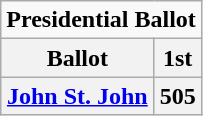<table class="wikitable" style="text-align:center">
<tr>
<td colspan="2"><strong>Presidential Ballot</strong></td>
</tr>
<tr>
<th>Ballot</th>
<th>1st</th>
</tr>
<tr>
<th><a href='#'>John St. John</a></th>
<th>505</th>
</tr>
</table>
